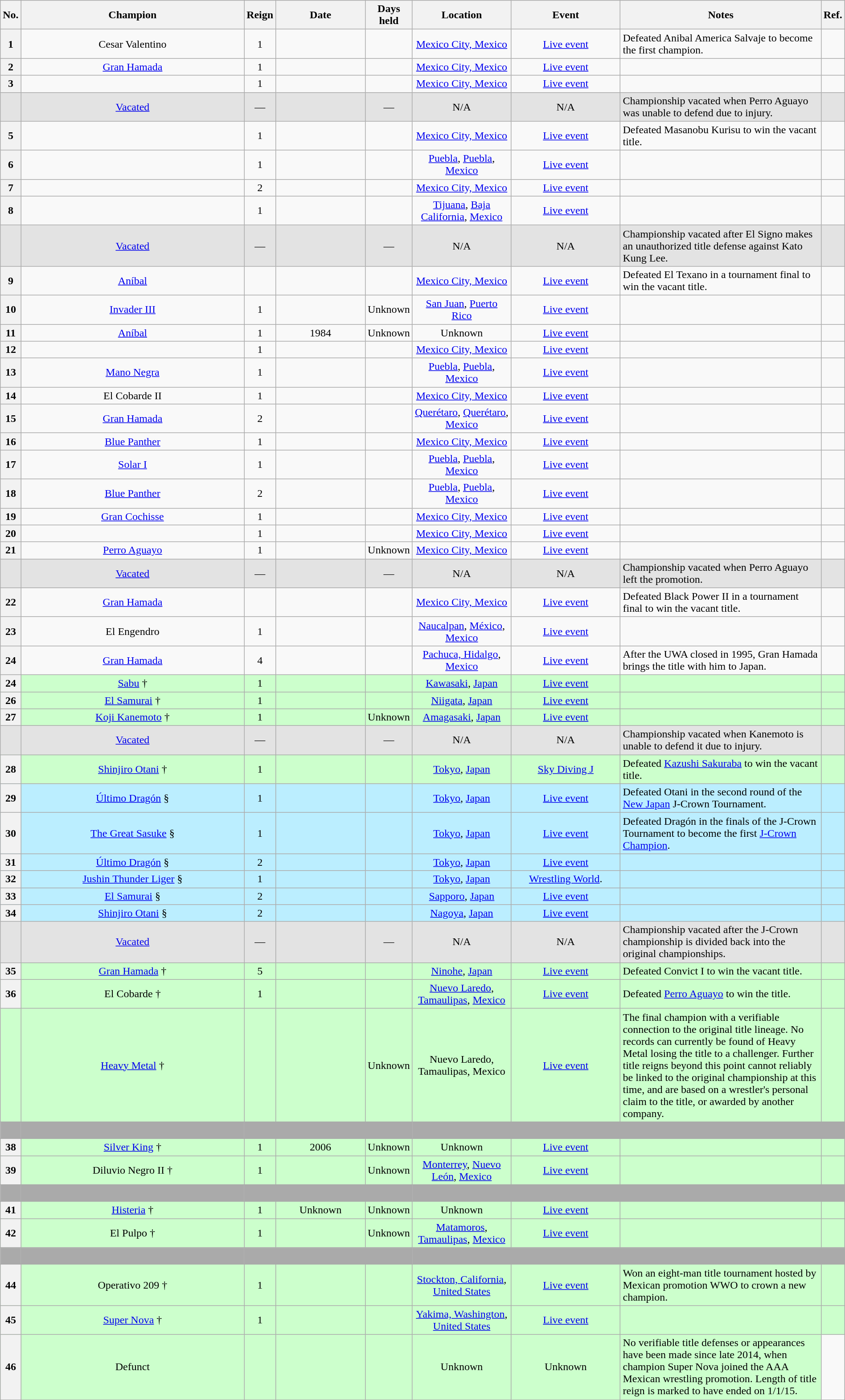<table class="wikitable sortable" style="text-align: center" width=100%>
<tr>
<th width=0 data-sort-type="number">No.</th>
<th width=32%>Champion</th>
<th width=0>Reign</th>
<th width=12%>Date</th>
<th width=0 data-sort-type="number">Days held</th>
<th width=13%>Location</th>
<th width=15%>Event</th>
<th width=60% class="unsortable">Notes</th>
<th width=0 class="unsortable">Ref.</th>
</tr>
<tr>
<th>1</th>
<td>Cesar Valentino</td>
<td>1</td>
<td></td>
<td></td>
<td><a href='#'>Mexico City, Mexico</a></td>
<td><a href='#'>Live event</a></td>
<td align=left>Defeated Anibal America Salvaje to become the first champion.</td>
<td></td>
</tr>
<tr>
<th>2</th>
<td><a href='#'>Gran Hamada</a></td>
<td>1</td>
<td></td>
<td></td>
<td><a href='#'>Mexico City, Mexico</a></td>
<td><a href='#'>Live event</a></td>
<td align=left> </td>
<td></td>
</tr>
<tr>
<th>3</th>
<td></td>
<td>1</td>
<td></td>
<td></td>
<td><a href='#'>Mexico City, Mexico</a></td>
<td><a href='#'>Live event</a></td>
<td align=left> </td>
<td></td>
</tr>
<tr style="background-color:#e3e3e3">
<td></td>
<td><a href='#'>Vacated</a></td>
<td>—</td>
<td></td>
<td>—</td>
<td>N/A</td>
<td>N/A</td>
<td align=left>Championship vacated when Perro Aguayo was unable to defend due to injury.</td>
<td></td>
</tr>
<tr>
<th>5</th>
<td></td>
<td>1</td>
<td></td>
<td></td>
<td><a href='#'>Mexico City, Mexico</a></td>
<td><a href='#'>Live event</a></td>
<td align=left>Defeated Masanobu Kurisu to win the vacant title.</td>
<td></td>
</tr>
<tr>
<th>6</th>
<td></td>
<td>1</td>
<td></td>
<td></td>
<td><a href='#'>Puebla</a>, <a href='#'>Puebla</a>, <a href='#'>Mexico</a></td>
<td><a href='#'>Live event</a></td>
<td align=left> </td>
<td></td>
</tr>
<tr>
<th>7</th>
<td></td>
<td>2</td>
<td></td>
<td align="center"></td>
<td><a href='#'>Mexico City, Mexico</a></td>
<td><a href='#'>Live event</a></td>
<td align=left> </td>
<td></td>
</tr>
<tr>
<th>8</th>
<td></td>
<td>1</td>
<td></td>
<td></td>
<td><a href='#'>Tijuana</a>, <a href='#'>Baja California</a>, <a href='#'>Mexico</a></td>
<td><a href='#'>Live event</a></td>
<td align=left> </td>
<td></td>
</tr>
<tr style="background-color:#e3e3e3">
<td></td>
<td><a href='#'>Vacated</a></td>
<td>—</td>
<td></td>
<td>—</td>
<td>N/A</td>
<td>N/A</td>
<td align=left>Championship vacated after El Signo makes an unauthorized title defense against Kato Kung Lee.</td>
<td></td>
</tr>
<tr>
<th>9</th>
<td><a href='#'>Aníbal</a></td>
<td></td>
<td></td>
<td align="center"></td>
<td><a href='#'>Mexico City, Mexico</a></td>
<td><a href='#'>Live event</a></td>
<td align=left>Defeated El Texano in a tournament final to win the vacant title.</td>
<td></td>
</tr>
<tr>
<th>10</th>
<td><a href='#'>Invader III</a></td>
<td>1</td>
<td></td>
<td>Unknown</td>
<td><a href='#'>San Juan</a>, <a href='#'>Puerto Rico</a></td>
<td><a href='#'>Live event</a></td>
<td align=left> </td>
<td></td>
</tr>
<tr>
<th>11</th>
<td><a href='#'>Aníbal</a></td>
<td>1</td>
<td>1984</td>
<td>Unknown</td>
<td>Unknown</td>
<td><a href='#'>Live event</a></td>
<td align=left> </td>
<td></td>
</tr>
<tr>
<th>12</th>
<td></td>
<td>1</td>
<td></td>
<td></td>
<td><a href='#'>Mexico City, Mexico</a></td>
<td><a href='#'>Live event</a></td>
<td align=left> </td>
<td> </td>
</tr>
<tr>
<th>13</th>
<td><a href='#'>Mano Negra</a></td>
<td>1</td>
<td></td>
<td></td>
<td><a href='#'>Puebla</a>, <a href='#'>Puebla</a>, <a href='#'>Mexico</a></td>
<td><a href='#'>Live event</a></td>
<td align=left> </td>
<td></td>
</tr>
<tr>
<th>14</th>
<td>El Cobarde II</td>
<td>1</td>
<td></td>
<td></td>
<td><a href='#'>Mexico City, Mexico</a></td>
<td><a href='#'>Live event</a></td>
<td align=left> </td>
<td></td>
</tr>
<tr>
<th>15</th>
<td><a href='#'>Gran Hamada</a></td>
<td>2</td>
<td></td>
<td></td>
<td><a href='#'>Querétaro</a>, <a href='#'>Querétaro</a>, <a href='#'>Mexico</a></td>
<td><a href='#'>Live event</a></td>
<td align=left> </td>
<td></td>
</tr>
<tr>
<th>16</th>
<td><a href='#'>Blue Panther</a></td>
<td>1</td>
<td></td>
<td></td>
<td><a href='#'>Mexico City, Mexico</a></td>
<td><a href='#'>Live event</a></td>
<td align=left> </td>
<td></td>
</tr>
<tr>
<th>17</th>
<td><a href='#'>Solar I</a></td>
<td>1</td>
<td></td>
<td></td>
<td><a href='#'>Puebla</a>, <a href='#'>Puebla</a>, <a href='#'>Mexico</a></td>
<td><a href='#'>Live event</a></td>
<td align=left> </td>
<td></td>
</tr>
<tr>
<th>18</th>
<td><a href='#'>Blue Panther</a></td>
<td>2</td>
<td></td>
<td></td>
<td><a href='#'>Puebla</a>, <a href='#'>Puebla</a>, <a href='#'>Mexico</a></td>
<td><a href='#'>Live event</a></td>
<td align=left> </td>
<td></td>
</tr>
<tr>
<th>19</th>
<td><a href='#'>Gran Cochisse</a></td>
<td>1</td>
<td></td>
<td></td>
<td><a href='#'>Mexico City, Mexico</a></td>
<td><a href='#'>Live event</a></td>
<td align=left> </td>
<td></td>
</tr>
<tr>
<th>20</th>
<td></td>
<td>1</td>
<td></td>
<td></td>
<td><a href='#'>Mexico City, Mexico</a></td>
<td><a href='#'>Live event</a></td>
<td align=left></td>
<td></td>
</tr>
<tr>
<th>21</th>
<td><a href='#'>Perro Aguayo</a></td>
<td>1</td>
<td></td>
<td>Unknown</td>
<td><a href='#'>Mexico City, Mexico</a></td>
<td><a href='#'>Live event</a></td>
<td align=left> </td>
<td></td>
</tr>
<tr style="background-color:#e3e3e3">
<td></td>
<td><a href='#'>Vacated</a></td>
<td>—</td>
<td></td>
<td>—</td>
<td>N/A</td>
<td>N/A</td>
<td align=left>Championship vacated when Perro Aguayo left the promotion.</td>
<td></td>
</tr>
<tr>
<th>22</th>
<td><a href='#'>Gran Hamada</a></td>
<td align="center"></td>
<td></td>
<td align="center"></td>
<td><a href='#'>Mexico City, Mexico</a></td>
<td><a href='#'>Live event</a></td>
<td align=left>Defeated Black Power II in a tournament final to win the vacant title.</td>
<td></td>
</tr>
<tr>
<th>23</th>
<td>El Engendro</td>
<td>1</td>
<td></td>
<td></td>
<td><a href='#'>Naucalpan</a>, <a href='#'>México</a>, <a href='#'>Mexico</a></td>
<td><a href='#'>Live event</a></td>
<td align=left> </td>
<td></td>
</tr>
<tr>
<th>24</th>
<td><a href='#'>Gran Hamada</a></td>
<td>4</td>
<td></td>
<td></td>
<td><a href='#'>Pachuca, Hidalgo</a>, <a href='#'>Mexico</a></td>
<td><a href='#'>Live event</a></td>
<td align=left>After the UWA closed in 1995, Gran Hamada brings the title with him to Japan.</td>
<td></td>
</tr>
<tr style="background-color:#ccffcc">
<th>24</th>
<td><a href='#'>Sabu</a> †</td>
<td>1</td>
<td></td>
<td></td>
<td><a href='#'>Kawasaki</a>, <a href='#'>Japan</a></td>
<td><a href='#'>Live event</a></td>
<td align=left> </td>
<td></td>
</tr>
<tr style="background-color:#ccffcc">
<th>26</th>
<td><a href='#'>El Samurai</a> †</td>
<td>1</td>
<td></td>
<td></td>
<td><a href='#'>Niigata</a>, <a href='#'>Japan</a></td>
<td><a href='#'>Live event</a></td>
<td align=left> </td>
<td></td>
</tr>
<tr style="background-color:#ccffcc">
<th>27</th>
<td><a href='#'>Koji Kanemoto</a> †</td>
<td>1</td>
<td></td>
<td>Unknown</td>
<td><a href='#'>Amagasaki</a>, <a href='#'>Japan</a></td>
<td><a href='#'>Live event</a></td>
<td align=left> </td>
<td></td>
</tr>
<tr style="background-color:#e3e3e3">
<td></td>
<td><a href='#'>Vacated</a></td>
<td>—</td>
<td></td>
<td>—</td>
<td>N/A</td>
<td>N/A</td>
<td align=left>Championship vacated when Kanemoto is unable to defend it due to injury.</td>
<td></td>
</tr>
<tr style="background-color:#ccffcc">
<th>28</th>
<td><a href='#'>Shinjiro Otani</a> †</td>
<td>1</td>
<td></td>
<td></td>
<td><a href='#'>Tokyo</a>, <a href='#'>Japan</a></td>
<td><a href='#'>Sky Diving J</a></td>
<td align=left>Defeated <a href='#'>Kazushi Sakuraba</a> to win the vacant title.</td>
<td></td>
</tr>
<tr style="background-color:#bbeeff">
<th>29</th>
<td><a href='#'>Último Dragón</a> §</td>
<td>1</td>
<td></td>
<td></td>
<td><a href='#'>Tokyo</a>, <a href='#'>Japan</a></td>
<td><a href='#'>Live event</a></td>
<td align=left>Defeated Otani in the second round of the <a href='#'>New Japan</a> J-Crown Tournament.</td>
<td></td>
</tr>
<tr style="background-color:#bbeeff">
<th>30</th>
<td><a href='#'>The Great Sasuke</a> §</td>
<td>1</td>
<td></td>
<td></td>
<td><a href='#'>Tokyo</a>, <a href='#'>Japan</a></td>
<td><a href='#'>Live event</a></td>
<td align=left>Defeated Dragón in the finals of the J-Crown Tournament to become the first <a href='#'>J-Crown Champion</a>.</td>
<td></td>
</tr>
<tr style="background-color:#bbeeff">
<th>31</th>
<td><a href='#'>Último Dragón</a> §</td>
<td>2</td>
<td></td>
<td></td>
<td><a href='#'>Tokyo</a>, <a href='#'>Japan</a></td>
<td><a href='#'>Live event</a></td>
<td align=left> </td>
<td></td>
</tr>
<tr style="background-color:#bbeeff">
<th>32</th>
<td><a href='#'>Jushin Thunder Liger</a> §</td>
<td>1</td>
<td></td>
<td></td>
<td><a href='#'>Tokyo</a>, <a href='#'>Japan</a></td>
<td><a href='#'>Wrestling World</a>.</td>
<td align=left> </td>
<td></td>
</tr>
<tr style="background-color:#bbeeff">
<th>33</th>
<td><a href='#'>El Samurai</a> §</td>
<td>2</td>
<td></td>
<td align="center"></td>
<td><a href='#'>Sapporo</a>, <a href='#'>Japan</a></td>
<td><a href='#'>Live event</a></td>
<td align=left> </td>
<td></td>
</tr>
<tr style="background-color:#bbeeff">
<th>34</th>
<td><a href='#'>Shinjiro Otani</a> §</td>
<td>2</td>
<td></td>
<td></td>
<td><a href='#'>Nagoya</a>, <a href='#'>Japan</a></td>
<td><a href='#'>Live event</a></td>
<td align=left> </td>
<td></td>
</tr>
<tr style="background-color:#e3e3e3">
<td></td>
<td><a href='#'>Vacated</a></td>
<td>—</td>
<td></td>
<td>—</td>
<td>N/A</td>
<td>N/A</td>
<td align=left>Championship vacated after the J-Crown championship is divided back into the original championships.</td>
<td></td>
</tr>
<tr style="background-color:#ccffcc">
<th>35</th>
<td><a href='#'>Gran Hamada</a> †</td>
<td>5</td>
<td></td>
<td></td>
<td><a href='#'>Ninohe</a>, <a href='#'>Japan</a></td>
<td><a href='#'>Live event</a></td>
<td align=left>Defeated Convict I to win the vacant title.</td>
<td></td>
</tr>
<tr style="background-color:#ccffcc">
<th>36</th>
<td>El Cobarde †</td>
<td>1</td>
<td></td>
<td></td>
<td><a href='#'>Nuevo Laredo</a>, <a href='#'>Tamaulipas</a>, <a href='#'>Mexico</a></td>
<td><a href='#'>Live event</a></td>
<td align=left>Defeated <a href='#'>Perro Aguayo</a> to win the title.</td>
<td></td>
</tr>
<tr style="background-color:#ccffcc">
<td align="center"></td>
<td><a href='#'>Heavy Metal</a> †</td>
<td align="center"></td>
<td></td>
<td align="center">Unknown</td>
<td>Nuevo Laredo, Tamaulipas, Mexico</td>
<td><a href='#'>Live event</a></td>
<td align=left>The final champion with a verifiable connection to the original title lineage. No records can currently be found of Heavy Metal losing the title to a challenger. Further title reigns beyond this point cannot reliably be linked to the original championship at this time, and are based on a wrestler's personal claim to the title, or awarded by another company.</td>
<td></td>
</tr>
<tr>
<td style="background: #aaaaaa;"></td>
<td style="background: #aaaaaa;"> </td>
<td style="background: #aaaaaa;"> </td>
<td style="background: #aaaaaa;"> </td>
<td style="background: #aaaaaa;"> </td>
<td style="background: #aaaaaa;"> </td>
<td style="background: #aaaaaa;"> </td>
<td style="background: #aaaaaa;"> </td>
<td style="background: #aaaaaa;"> </td>
</tr>
<tr style="background-color:#ccffcc">
<th>38</th>
<td><a href='#'>Silver King</a> †</td>
<td>1</td>
<td>2006</td>
<td>Unknown</td>
<td>Unknown</td>
<td><a href='#'>Live event</a></td>
<td align=left> </td>
<td></td>
</tr>
<tr style="background-color:#ccffcc">
<th>39</th>
<td>Diluvio Negro II †</td>
<td>1</td>
<td></td>
<td>Unknown</td>
<td><a href='#'>Monterrey</a>, <a href='#'>Nuevo León</a>, <a href='#'>Mexico</a></td>
<td><a href='#'>Live event</a></td>
<td align=left> </td>
<td></td>
</tr>
<tr>
<td style="background: #aaaaaa;"></td>
<td style="background: #aaaaaa;"> </td>
<td style="background: #aaaaaa;"> </td>
<td style="background: #aaaaaa;"> </td>
<td style="background: #aaaaaa;"> </td>
<td style="background: #aaaaaa;"> </td>
<td style="background: #aaaaaa;"> </td>
<td style="background: #aaaaaa;"> </td>
<td style="background: #aaaaaa;"> </td>
</tr>
<tr style="background-color:#ccffcc">
<th>41</th>
<td><a href='#'>Histeria</a> †</td>
<td>1</td>
<td>Unknown</td>
<td>Unknown</td>
<td>Unknown</td>
<td><a href='#'>Live event</a></td>
<td align=left> </td>
<td></td>
</tr>
<tr style="background-color:#ccffcc">
<th>42</th>
<td>El Pulpo †</td>
<td>1</td>
<td></td>
<td>Unknown</td>
<td><a href='#'>Matamoros</a>, <a href='#'>Tamaulipas</a>, <a href='#'>Mexico</a></td>
<td><a href='#'>Live event</a></td>
<td align=left> </td>
<td></td>
</tr>
<tr>
<td style="background: #aaaaaa;"></td>
<td style="background: #aaaaaa;"> </td>
<td style="background: #aaaaaa;"> </td>
<td style="background: #aaaaaa;"> </td>
<td style="background: #aaaaaa;"> </td>
<td style="background: #aaaaaa;"> </td>
<td style="background: #aaaaaa;"> </td>
<td style="background: #aaaaaa;"> </td>
<td style="background: #aaaaaa;"> </td>
</tr>
<tr style="background-color:#ccffcc">
<th>44</th>
<td>Operativo 209 †</td>
<td>1</td>
<td></td>
<td></td>
<td><a href='#'>Stockton, California</a>, <a href='#'>United States</a></td>
<td><a href='#'>Live event</a></td>
<td align=left>Won an eight-man title tournament hosted by Mexican promotion WWO to crown a new champion.</td>
<td></td>
</tr>
<tr style="background-color:#ccffcc">
<th>45</th>
<td><a href='#'>Super Nova</a> †</td>
<td>1</td>
<td></td>
<td></td>
<td><a href='#'>Yakima, Washington</a>, <a href='#'>United States</a></td>
<td><a href='#'>Live event</a></td>
<td align=left> </td>
<td></td>
</tr>
<tr style="background-color:#ccffcc">
<th>46</th>
<td>Defunct</td>
<td></td>
<td></td>
<td></td>
<td>Unknown</td>
<td>Unknown</td>
<td align=left>No verifiable title defenses or appearances have been made since late 2014, when champion Super Nova joined the AAA Mexican wrestling promotion. Length of title reign is marked to have ended on 1/1/15.</td>
</tr>
</table>
